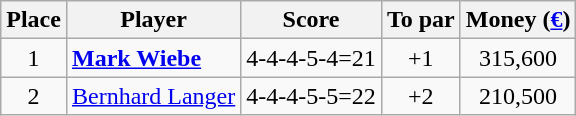<table class="wikitable">
<tr>
<th>Place</th>
<th>Player</th>
<th>Score</th>
<th>To par</th>
<th>Money (<a href='#'>€</a>)</th>
</tr>
<tr>
<td align=center>1</td>
<td> <strong><a href='#'>Mark Wiebe</a></strong></td>
<td>4-4-4-5-4=21</td>
<td align="center">+1</td>
<td align="center">315,600</td>
</tr>
<tr>
<td align=center>2</td>
<td> <a href='#'>Bernhard Langer</a></td>
<td>4-4-4-5-5=22</td>
<td align="center">+2</td>
<td align="center">210,500</td>
</tr>
</table>
